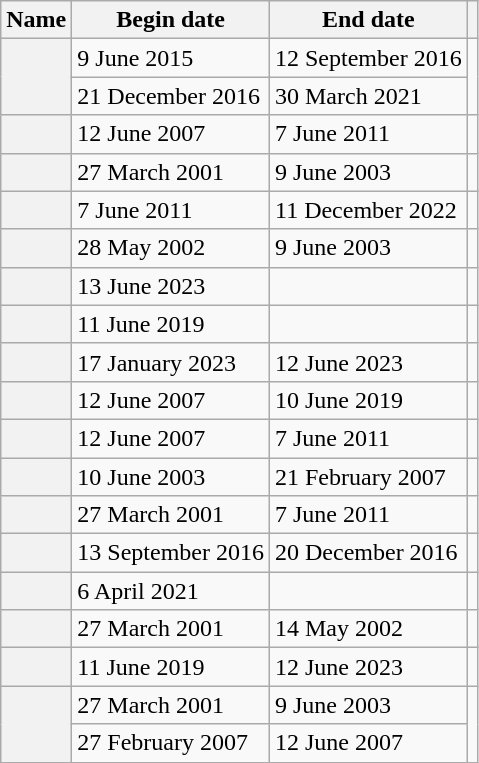<table class="wikitable sortable vatop plainrowheaders">
<tr>
<th scope="col">Name</th>
<th scope="col">Begin date</th>
<th scope="col">End date</th>
<th scope="col" class="unsortable"></th>
</tr>
<tr>
<th scope="rowgroup" rowspan="2"></th>
<td>9 June 2015</td>
<td>12 September 2016</td>
<td rowspan="2"></td>
</tr>
<tr>
<td>21 December 2016</td>
<td>30 March 2021</td>
</tr>
<tr>
<th scope="row"></th>
<td>12 June 2007</td>
<td>7 June 2011</td>
<td></td>
</tr>
<tr>
<th scope="row"></th>
<td>27 March 2001</td>
<td>9 June 2003</td>
<td></td>
</tr>
<tr>
<th scope="row"></th>
<td>7 June 2011</td>
<td>11 December 2022</td>
<td></td>
</tr>
<tr>
<th scope="row"></th>
<td>28 May 2002</td>
<td>9 June 2003</td>
<td></td>
</tr>
<tr>
<th scope="row"></th>
<td>13 June 2023</td>
<td></td>
<td></td>
</tr>
<tr>
<th scope="row"></th>
<td>11 June 2019</td>
<td></td>
<td></td>
</tr>
<tr>
<th scope="row"></th>
<td>17 January 2023</td>
<td>12 June 2023</td>
<td></td>
</tr>
<tr>
<th scope="row"></th>
<td>12 June 2007</td>
<td>10 June 2019</td>
<td></td>
</tr>
<tr>
<th scope="row"></th>
<td>12 June 2007</td>
<td>7 June 2011</td>
<td></td>
</tr>
<tr>
<th scope="row"></th>
<td>10 June 2003</td>
<td>21 February 2007</td>
<td></td>
</tr>
<tr>
<th scope="row"></th>
<td>27 March 2001</td>
<td>7 June 2011</td>
<td></td>
</tr>
<tr>
<th scope="row"></th>
<td>13 September 2016</td>
<td>20 December 2016</td>
<td></td>
</tr>
<tr>
<th scope="row"></th>
<td>6 April 2021</td>
<td></td>
<td></td>
</tr>
<tr>
<th scope="row"></th>
<td>27 March 2001</td>
<td>14 May 2002</td>
<td></td>
</tr>
<tr>
<th scope="row"></th>
<td>11 June 2019</td>
<td>12 June 2023</td>
<td></td>
</tr>
<tr>
<th scope="rowgroup" rowspan="2"></th>
<td>27 March 2001</td>
<td>9 June 2003</td>
<td rowspan="2"></td>
</tr>
<tr>
<td>27 February 2007</td>
<td>12 June 2007</td>
</tr>
</table>
